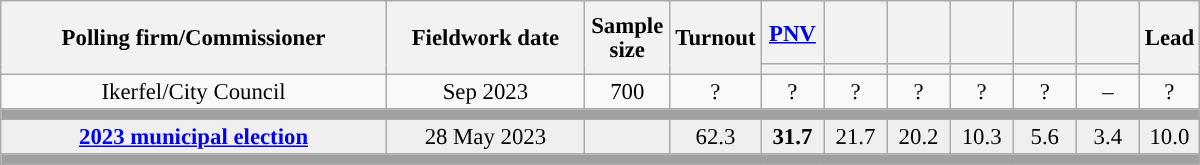<table class="wikitable collapsible collapsed" style="text-align:center; font-size:95%; line-height:16px;">
<tr style="height:42px;">
<th style="width:250px;" rowspan="2">Polling firm/Commissioner</th>
<th style="width:125px;" rowspan="2">Fieldwork date</th>
<th style="width:50px;" rowspan="2">Sample size</th>
<th style="width:45px;" rowspan="2">Turnout</th>
<th style="width:35px;"><a href='#'>PNV</a></th>
<th style="width:35px;"></th>
<th style="width:35px;"></th>
<th style="width:35px;"></th>
<th style="width:35px;"></th>
<th style="width:35px;"></th>
<th style="width:30px;" rowspan="2">Lead</th>
</tr>
<tr>
<th style="color:inherit;background:"></th>
<th style="color:inherit;background:"></th>
<th style="color:inherit;background:"></th>
<th style="color:inherit;background:"></th>
<th style="color:inherit;background:"></th>
<th style="color:inherit;background:"></th>
</tr>
<tr>
<td>Ikerfel/City Council</td>
<td>Sep 2023</td>
<td>700</td>
<td>?</td>
<td>?<br></td>
<td>?<br></td>
<td>?<br></td>
<td>?<br></td>
<td>?<br></td>
<td>–</td>
<td style="background:">?</td>
</tr>
<tr>
<td colspan="11" style="background:#A0A0A0"></td>
</tr>
<tr style="background:#EFEFEF;">
<td><strong><a href='#'>2023 municipal election</a></strong></td>
<td>28 May 2023</td>
<td></td>
<td>62.3</td>
<td><strong>31.7</strong><br></td>
<td>21.7<br></td>
<td>20.2<br></td>
<td>10.3<br></td>
<td>5.6<br></td>
<td>3.4<br></td>
<td style="background:">10.0</td>
</tr>
<tr>
<td colspan="11" style="background:#A0A0A0"></td>
</tr>
</table>
